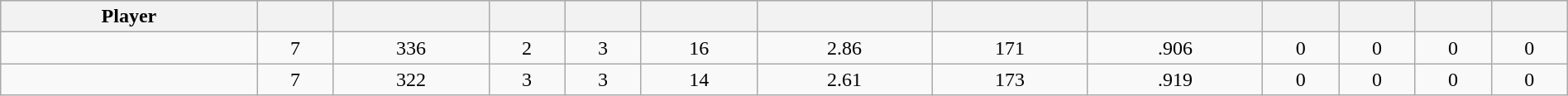<table class="wikitable sortable" style="width:100%;">
<tr style="text-align:center; background:#ddd;">
<th>Player</th>
<th></th>
<th></th>
<th></th>
<th></th>
<th></th>
<th></th>
<th></th>
<th></th>
<th></th>
<th></th>
<th></th>
<th></th>
</tr>
<tr align=center>
<td></td>
<td>7</td>
<td>336</td>
<td>2</td>
<td>3</td>
<td>16</td>
<td>2.86</td>
<td>171</td>
<td>.906</td>
<td>0</td>
<td>0</td>
<td>0</td>
<td>0</td>
</tr>
<tr align=center>
<td></td>
<td>7</td>
<td>322</td>
<td>3</td>
<td>3</td>
<td>14</td>
<td>2.61</td>
<td>173</td>
<td>.919</td>
<td>0</td>
<td>0</td>
<td>0</td>
<td>0</td>
</tr>
</table>
